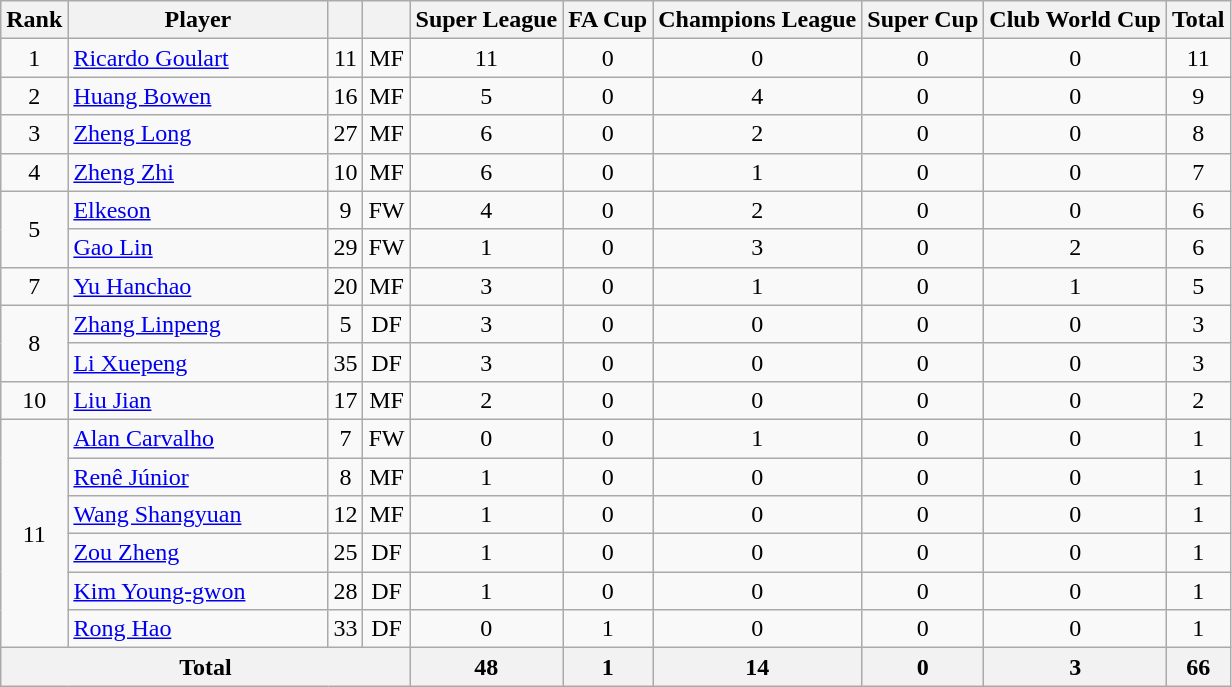<table class="wikitable">
<tr>
<th>Rank</th>
<th style="width:166px;">Player</th>
<th></th>
<th></th>
<th>Super League</th>
<th>FA Cup</th>
<th>Champions League</th>
<th>Super Cup</th>
<th>Club World Cup</th>
<th>Total</th>
</tr>
<tr>
<td align=center>1</td>
<td> <a href='#'>Ricardo Goulart</a></td>
<td align=center>11</td>
<td align=center>MF</td>
<td align=center>11</td>
<td align=center>0</td>
<td align=center>0</td>
<td align=center>0</td>
<td align=center>0</td>
<td align=center>11</td>
</tr>
<tr>
<td align=center>2</td>
<td> <a href='#'>Huang Bowen</a></td>
<td align=center>16</td>
<td align=center>MF</td>
<td align=center>5</td>
<td align=center>0</td>
<td align=center>4</td>
<td align=center>0</td>
<td align=center>0</td>
<td align=center>9</td>
</tr>
<tr>
<td align=center>3</td>
<td> <a href='#'>Zheng Long</a></td>
<td align=center>27</td>
<td align=center>MF</td>
<td align=center>6</td>
<td align=center>0</td>
<td align=center>2</td>
<td align=center>0</td>
<td align=center>0</td>
<td align=center>8</td>
</tr>
<tr>
<td align=center>4</td>
<td> <a href='#'>Zheng Zhi</a></td>
<td align=center>10</td>
<td align=center>MF</td>
<td align=center>6</td>
<td align=center>0</td>
<td align=center>1</td>
<td align=center>0</td>
<td align=center>0</td>
<td align=center>7</td>
</tr>
<tr>
<td align=center rowspan=2>5</td>
<td> <a href='#'>Elkeson</a></td>
<td align=center>9</td>
<td align=center>FW</td>
<td align=center>4</td>
<td align=center>0</td>
<td align=center>2</td>
<td align=center>0</td>
<td align=center>0</td>
<td align=center>6</td>
</tr>
<tr>
<td> <a href='#'>Gao Lin</a></td>
<td align=center>29</td>
<td align=center>FW</td>
<td align=center>1</td>
<td align=center>0</td>
<td align=center>3</td>
<td align=center>0</td>
<td align=center>2</td>
<td align=center>6</td>
</tr>
<tr>
<td align=center>7</td>
<td> <a href='#'>Yu Hanchao</a></td>
<td align=center>20</td>
<td align=center>MF</td>
<td align=center>3</td>
<td align=center>0</td>
<td align=center>1</td>
<td align=center>0</td>
<td align=center>1</td>
<td align=center>5</td>
</tr>
<tr>
<td align=center rowspan=2>8</td>
<td> <a href='#'>Zhang Linpeng</a></td>
<td align=center>5</td>
<td align=center>DF</td>
<td align=center>3</td>
<td align=center>0</td>
<td align=center>0</td>
<td align=center>0</td>
<td align=center>0</td>
<td align=center>3</td>
</tr>
<tr>
<td> <a href='#'>Li Xuepeng</a></td>
<td align=center>35</td>
<td align=center>DF</td>
<td align=center>3</td>
<td align=center>0</td>
<td align=center>0</td>
<td align=center>0</td>
<td align=center>0</td>
<td align=center>3</td>
</tr>
<tr>
<td align=center>10</td>
<td> <a href='#'>Liu Jian</a></td>
<td align=center>17</td>
<td align=center>MF</td>
<td align=center>2</td>
<td align=center>0</td>
<td align=center>0</td>
<td align=center>0</td>
<td align=center>0</td>
<td align=center>2</td>
</tr>
<tr>
<td align=center rowspan=6>11</td>
<td> <a href='#'>Alan Carvalho</a></td>
<td align=center>7</td>
<td align=center>FW</td>
<td align=center>0</td>
<td align=center>0</td>
<td align=center>1</td>
<td align=center>0</td>
<td align=center>0</td>
<td align=center>1</td>
</tr>
<tr>
<td> <a href='#'>Renê Júnior</a></td>
<td align=center>8</td>
<td align=center>MF</td>
<td align=center>1</td>
<td align=center>0</td>
<td align=center>0</td>
<td align=center>0</td>
<td align=center>0</td>
<td align=center>1</td>
</tr>
<tr>
<td> <a href='#'>Wang Shangyuan</a></td>
<td align=center>12</td>
<td align=center>MF</td>
<td align=center>1</td>
<td align=center>0</td>
<td align=center>0</td>
<td align=center>0</td>
<td align=center>0</td>
<td align=center>1</td>
</tr>
<tr>
<td> <a href='#'>Zou Zheng</a></td>
<td align=center>25</td>
<td align=center>DF</td>
<td align=center>1</td>
<td align=center>0</td>
<td align=center>0</td>
<td align=center>0</td>
<td align=center>0</td>
<td align=center>1</td>
</tr>
<tr>
<td> <a href='#'>Kim Young-gwon</a></td>
<td align=center>28</td>
<td align=center>DF</td>
<td align=center>1</td>
<td align=center>0</td>
<td align=center>0</td>
<td align=center>0</td>
<td align=center>0</td>
<td align=center>1</td>
</tr>
<tr>
<td> <a href='#'>Rong Hao</a></td>
<td align=center>33</td>
<td align=center>DF</td>
<td align=center>0</td>
<td align=center>1</td>
<td align=center>0</td>
<td align=center>0</td>
<td align=center>0</td>
<td align=center>1</td>
</tr>
<tr>
<th align=center colspan=4>Total</th>
<th align=center>48</th>
<th align=center>1</th>
<th align=center>14</th>
<th align=center>0</th>
<th align=center>3</th>
<th align=center>66</th>
</tr>
</table>
